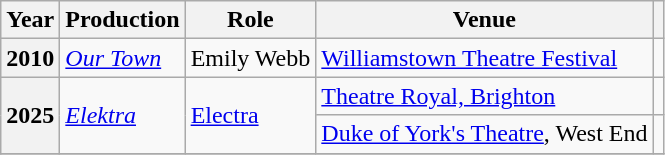<table class="wikitable plainrowheaders unsortable" style="text-align: margin;">
<tr>
<th scope="col">Year</th>
<th scope="col">Production</th>
<th scope="col">Role</th>
<th scope="col">Venue</th>
<th scope="col"></th>
</tr>
<tr>
<th scope="row">2010</th>
<td><em><a href='#'>Our Town</a></em></td>
<td>Emily Webb</td>
<td><a href='#'>Williamstown Theatre Festival</a></td>
<td style="text-align:center;"></td>
</tr>
<tr>
<th scope="row", rowspan=2>2025</th>
<td rowspan=2><em><a href='#'>Elektra</a></em></td>
<td rowspan=2><a href='#'>Electra</a></td>
<td><a href='#'>Theatre Royal, Brighton</a></td>
<td style="text-align:center;"></td>
</tr>
<tr>
<td><a href='#'>Duke of York's Theatre</a>, West End</td>
<td style="text-align:center;"></td>
</tr>
<tr>
</tr>
</table>
